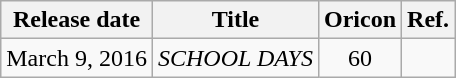<table class="wikitable plainrowheaders" style="text-align: center">
<tr>
<th>Release date</th>
<th>Title</th>
<th>Oricon</th>
<th>Ref.</th>
</tr>
<tr>
<td>March 9, 2016</td>
<td><em>SCHOOL DAYS</em></td>
<td>60</td>
<td></td>
</tr>
</table>
